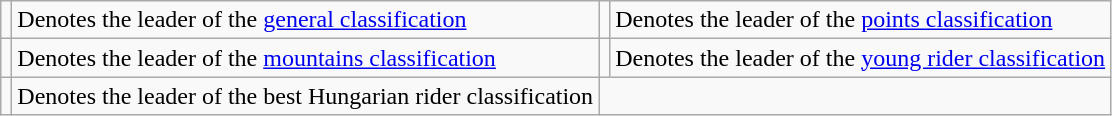<table class="wikitable">
<tr>
<td></td>
<td>Denotes the leader of the <a href='#'>general classification</a></td>
<td></td>
<td>Denotes the leader of the <a href='#'>points classification</a></td>
</tr>
<tr>
<td></td>
<td>Denotes the leader of the <a href='#'>mountains classification</a></td>
<td></td>
<td>Denotes the leader of the <a href='#'>young rider classification</a></td>
</tr>
<tr>
<td></td>
<td>Denotes the leader of the best Hungarian rider classification</td>
</tr>
</table>
